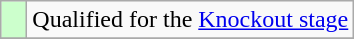<table class="wikitable">
<tr>
<td style="width: 10px; background: #CCFFCC;"></td>
<td>Qualified for the <a href='#'>Knockout stage</a></td>
</tr>
<tr>
</tr>
</table>
